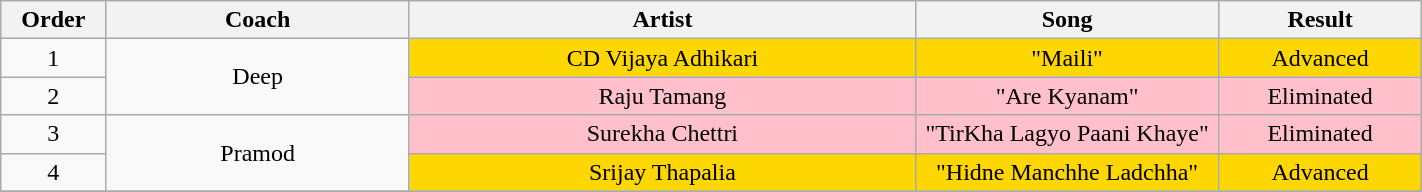<table class="wikitable plainrowheaders" style="text-align:center; width:75%;">
<tr>
<th scope="col" style="width:05%;">Order</th>
<th scope="col" style="width:15%;">Coach</th>
<th scope="col" style="width:25%;">Artist</th>
<th scope="col" style="width:15%;">Song</th>
<th scope="col" style="width:10%;">Result</th>
</tr>
<tr>
<td scope="row">1</td>
<td rowspan="2">Deep</td>
<td style="background:gold">CD Vijaya Adhikari</td>
<td style="background:gold">"Maili"</td>
<td style="background:gold">Advanced</td>
</tr>
<tr>
<td scope="row">2</td>
<td style="background:pink">Raju Tamang</td>
<td style="background:pink">"Are Kyanam"</td>
<td style="background:pink">Eliminated</td>
</tr>
<tr>
<td scope="row">3</td>
<td rowspan="2">Pramod</td>
<td style="background:pink">Surekha Chettri</td>
<td style="background:pink">"TirKha Lagyo Paani Khaye"</td>
<td style="background:pink">Eliminated</td>
</tr>
<tr>
<td scope="row">4</td>
<td style="background:gold">Srijay Thapalia</td>
<td style="background:gold">"Hidne Manchhe Ladchha"</td>
<td style="background:gold">Advanced</td>
</tr>
<tr>
</tr>
</table>
